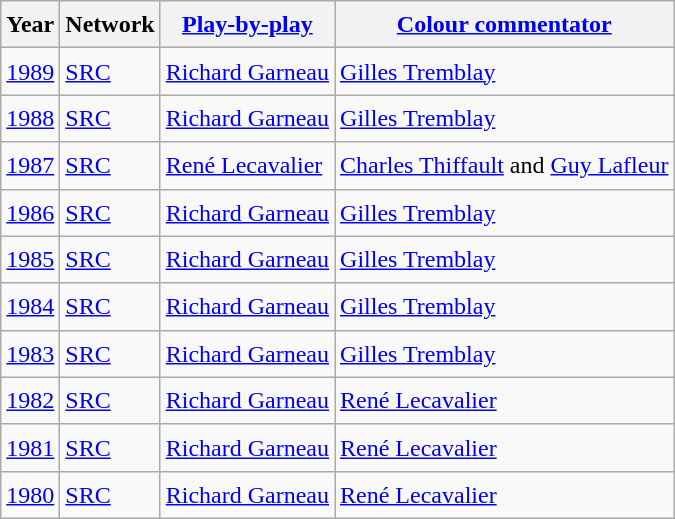<table class="wikitable sortable" style="font-size:1.00em; line-height:1.5em;">
<tr>
<th>Year</th>
<th>Network</th>
<th><a href='#'>Play-by-play</a></th>
<th><a href='#'>Colour commentator</a></th>
</tr>
<tr>
<td><a href='#'>1989</a></td>
<td><a href='#'>SRC</a></td>
<td><a href='#'>Richard Garneau</a></td>
<td><a href='#'>Gilles Tremblay</a></td>
</tr>
<tr>
<td><a href='#'>1988</a></td>
<td><a href='#'>SRC</a></td>
<td><a href='#'>Richard Garneau</a></td>
<td><a href='#'>Gilles Tremblay</a></td>
</tr>
<tr>
<td><a href='#'>1987</a></td>
<td><a href='#'>SRC</a></td>
<td><a href='#'>René Lecavalier</a></td>
<td><a href='#'>Charles Thiffault</a> and <a href='#'>Guy Lafleur</a></td>
</tr>
<tr>
<td><a href='#'>1986</a></td>
<td><a href='#'>SRC</a></td>
<td><a href='#'>Richard Garneau</a></td>
<td><a href='#'>Gilles Tremblay</a></td>
</tr>
<tr>
<td><a href='#'>1985</a></td>
<td><a href='#'>SRC</a></td>
<td><a href='#'>Richard Garneau</a></td>
<td><a href='#'>Gilles Tremblay</a></td>
</tr>
<tr>
<td><a href='#'>1984</a></td>
<td><a href='#'>SRC</a></td>
<td><a href='#'>Richard Garneau</a></td>
<td><a href='#'>Gilles Tremblay</a></td>
</tr>
<tr>
<td><a href='#'>1983</a></td>
<td><a href='#'>SRC</a></td>
<td><a href='#'>Richard Garneau</a></td>
<td><a href='#'>Gilles Tremblay</a></td>
</tr>
<tr>
<td><a href='#'>1982</a></td>
<td><a href='#'>SRC</a></td>
<td><a href='#'>Richard Garneau</a></td>
<td><a href='#'>René Lecavalier</a></td>
</tr>
<tr>
<td><a href='#'>1981</a></td>
<td><a href='#'>SRC</a></td>
<td><a href='#'>Richard Garneau</a></td>
<td><a href='#'>René Lecavalier</a></td>
</tr>
<tr>
<td><a href='#'>1980</a></td>
<td><a href='#'>SRC</a></td>
<td><a href='#'>Richard Garneau</a></td>
<td><a href='#'>René Lecavalier</a></td>
</tr>
</table>
